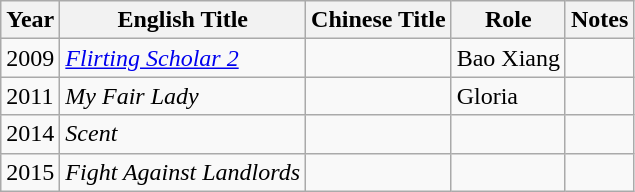<table class="wikitable">
<tr>
<th>Year</th>
<th>English Title</th>
<th>Chinese Title</th>
<th>Role</th>
<th>Notes</th>
</tr>
<tr>
<td>2009</td>
<td><em><a href='#'>Flirting Scholar 2</a></em></td>
<td></td>
<td>Bao Xiang</td>
<td></td>
</tr>
<tr>
<td>2011</td>
<td><em>My Fair Lady</em></td>
<td></td>
<td>Gloria</td>
<td></td>
</tr>
<tr>
<td>2014</td>
<td><em>Scent</em></td>
<td></td>
<td></td>
<td></td>
</tr>
<tr>
<td>2015</td>
<td><em>Fight Against Landlords</em></td>
<td></td>
<td></td>
<td></td>
</tr>
</table>
